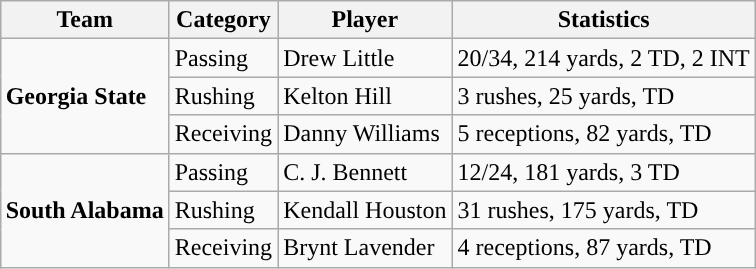<table class="wikitable" style="float: right;">
<tr>
<th>Team</th>
<th>Category</th>
<th>Player</th>
<th>Statistics</th>
</tr>
<tr>
<td rowspan=3><strong>Georgia State</strong></td>
<td>Passing</td>
<td>Drew Little</td>
<td>20/34, 214 yards, 2 TD, 2 INT</td>
</tr>
<tr>
<td>Rushing</td>
<td>Kelton Hill</td>
<td>3 rushes, 25 yards, TD</td>
</tr>
<tr>
<td>Receiving</td>
<td>Danny Williams</td>
<td>5 receptions, 82 yards, TD</td>
</tr>
<tr>
<td rowspan=3><strong>South Alabama</strong></td>
<td>Passing</td>
<td>C. J. Bennett</td>
<td>12/24, 181 yards, 3 TD</td>
</tr>
<tr>
<td>Rushing</td>
<td>Kendall Houston</td>
<td>31 rushes, 175 yards, TD</td>
</tr>
<tr>
<td>Receiving</td>
<td>Brynt Lavender</td>
<td>4 receptions, 87 yards, TD</td>
</tr>
</table>
